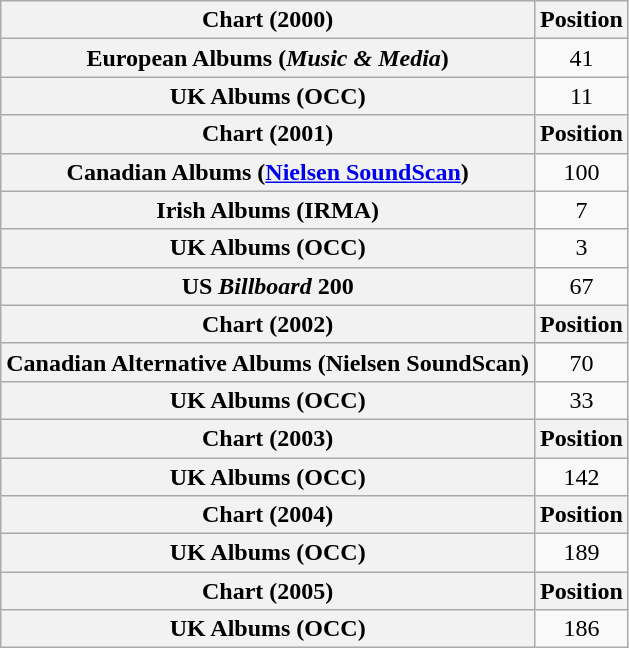<table class="wikitable plainrowheaders">
<tr>
<th>Chart (2000)</th>
<th>Position</th>
</tr>
<tr>
<th scope="row">European Albums (<em>Music & Media</em>)</th>
<td align=center>41</td>
</tr>
<tr>
<th scope="row">UK Albums (OCC)</th>
<td style="text-align:center;">11</td>
</tr>
<tr>
<th>Chart (2001)</th>
<th>Position</th>
</tr>
<tr>
<th scope="row">Canadian Albums (<a href='#'>Nielsen SoundScan</a>)</th>
<td style="text-align:center;">100</td>
</tr>
<tr>
<th scope="row">Irish Albums (IRMA)</th>
<td style="text-align:center;">7</td>
</tr>
<tr>
<th scope="row">UK Albums (OCC)</th>
<td style="text-align:center;">3</td>
</tr>
<tr>
<th scope="row">US <em>Billboard</em> 200</th>
<td style="text-align:center;">67</td>
</tr>
<tr>
<th>Chart (2002)</th>
<th>Position</th>
</tr>
<tr>
<th scope="row">Canadian Alternative Albums (Nielsen SoundScan)</th>
<td style="text-align:center">70</td>
</tr>
<tr>
<th scope="row">UK Albums (OCC)</th>
<td style="text-align:center;">33</td>
</tr>
<tr>
<th>Chart (2003)</th>
<th>Position</th>
</tr>
<tr>
<th scope="row">UK Albums (OCC)</th>
<td style="text-align:center;">142</td>
</tr>
<tr>
<th>Chart (2004)</th>
<th>Position</th>
</tr>
<tr>
<th scope="row">UK Albums (OCC)</th>
<td style="text-align:center;">189</td>
</tr>
<tr>
<th>Chart (2005)</th>
<th>Position</th>
</tr>
<tr>
<th scope="row">UK Albums (OCC)</th>
<td style="text-align:center;">186</td>
</tr>
</table>
